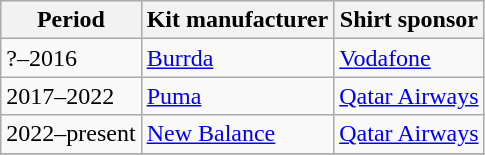<table class="wikitable">
<tr>
<th>Period</th>
<th>Kit manufacturer</th>
<th>Shirt sponsor</th>
</tr>
<tr>
<td>?–2016</td>
<td> <a href='#'>Burrda</a></td>
<td><a href='#'>Vodafone</a></td>
</tr>
<tr>
<td>2017–2022</td>
<td> <a href='#'>Puma</a></td>
<td><a href='#'>Qatar Airways</a></td>
</tr>
<tr>
<td>2022–present</td>
<td> <a href='#'>New Balance</a></td>
<td><a href='#'>Qatar Airways</a></td>
</tr>
<tr>
</tr>
</table>
